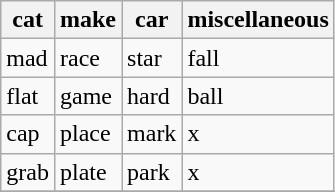<table class="wikitable">
<tr>
<th>cat</th>
<th>make</th>
<th>car</th>
<th>miscellaneous</th>
</tr>
<tr>
<td>mad</td>
<td>race</td>
<td>star</td>
<td>fall</td>
</tr>
<tr>
<td>flat</td>
<td>game</td>
<td>hard</td>
<td>ball</td>
</tr>
<tr>
<td>cap</td>
<td>place</td>
<td>mark</td>
<td>x</td>
</tr>
<tr>
<td>grab</td>
<td>plate</td>
<td>park</td>
<td>x</td>
</tr>
<tr>
</tr>
</table>
